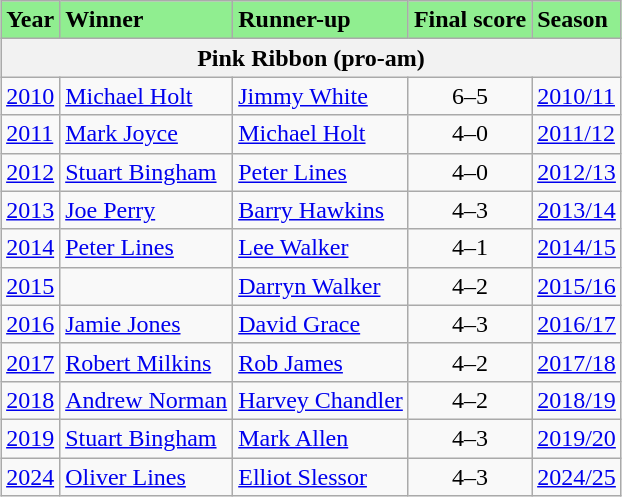<table class="wikitable" style="margin: auto">
<tr>
<th style="text-align: center; background-color: #90EE90">Year</th>
<th style="text-align: left; background-color: #90EE90">Winner</th>
<th style="text-align: left; background-color: #90EE90">Runner-up</th>
<th style="text-align: left; background-color: #90EE90">Final score</th>
<th style="text-align: left; background-color: #90EE90">Season</th>
</tr>
<tr>
<th colspan="5" style=text-align: center; background-color:lightgrey>Pink Ribbon (pro-am)</th>
</tr>
<tr>
<td><a href='#'>2010</a></td>
<td> <a href='#'>Michael Holt</a></td>
<td> <a href='#'>Jimmy White</a></td>
<td style="text-align: center">6–5</td>
<td><a href='#'>2010/11</a></td>
</tr>
<tr>
<td><a href='#'>2011</a></td>
<td> <a href='#'>Mark Joyce</a></td>
<td> <a href='#'>Michael Holt</a></td>
<td style="text-align: center">4–0</td>
<td><a href='#'>2011/12</a></td>
</tr>
<tr>
<td><a href='#'>2012</a></td>
<td> <a href='#'>Stuart Bingham</a></td>
<td> <a href='#'>Peter Lines</a></td>
<td style="text-align: center">4–0</td>
<td><a href='#'>2012/13</a></td>
</tr>
<tr>
<td><a href='#'>2013</a></td>
<td> <a href='#'>Joe Perry</a></td>
<td> <a href='#'>Barry Hawkins</a></td>
<td style="text-align: center">4–3</td>
<td><a href='#'>2013/14</a></td>
</tr>
<tr>
<td><a href='#'>2014</a></td>
<td> <a href='#'>Peter Lines</a></td>
<td> <a href='#'>Lee Walker</a></td>
<td style="text-align: center">4–1</td>
<td><a href='#'>2014/15</a></td>
</tr>
<tr>
<td><a href='#'>2015</a></td>
<td></td>
<td> <a href='#'>Darryn Walker</a></td>
<td style="text-align: center">4–2</td>
<td><a href='#'>2015/16</a></td>
</tr>
<tr>
<td><a href='#'>2016</a></td>
<td> <a href='#'>Jamie Jones</a></td>
<td> <a href='#'>David Grace</a></td>
<td style="text-align: center">4–3</td>
<td><a href='#'>2016/17</a></td>
</tr>
<tr>
<td><a href='#'>2017</a></td>
<td> <a href='#'>Robert Milkins</a></td>
<td> <a href='#'>Rob James</a></td>
<td style="text-align: center">4–2</td>
<td><a href='#'>2017/18</a></td>
</tr>
<tr>
<td><a href='#'>2018</a></td>
<td> <a href='#'>Andrew Norman</a></td>
<td> <a href='#'>Harvey Chandler</a></td>
<td style="text-align: center">4–2</td>
<td><a href='#'>2018/19</a></td>
</tr>
<tr>
<td><a href='#'>2019</a></td>
<td> <a href='#'>Stuart Bingham</a></td>
<td> <a href='#'>Mark Allen</a></td>
<td style="text-align: center">4–3</td>
<td><a href='#'>2019/20</a></td>
</tr>
<tr>
<td><a href='#'>2024</a></td>
<td> <a href='#'>Oliver Lines</a></td>
<td> <a href='#'>Elliot Slessor</a></td>
<td style="text-align: center">4–3</td>
<td><a href='#'>2024/25</a></td>
</tr>
</table>
